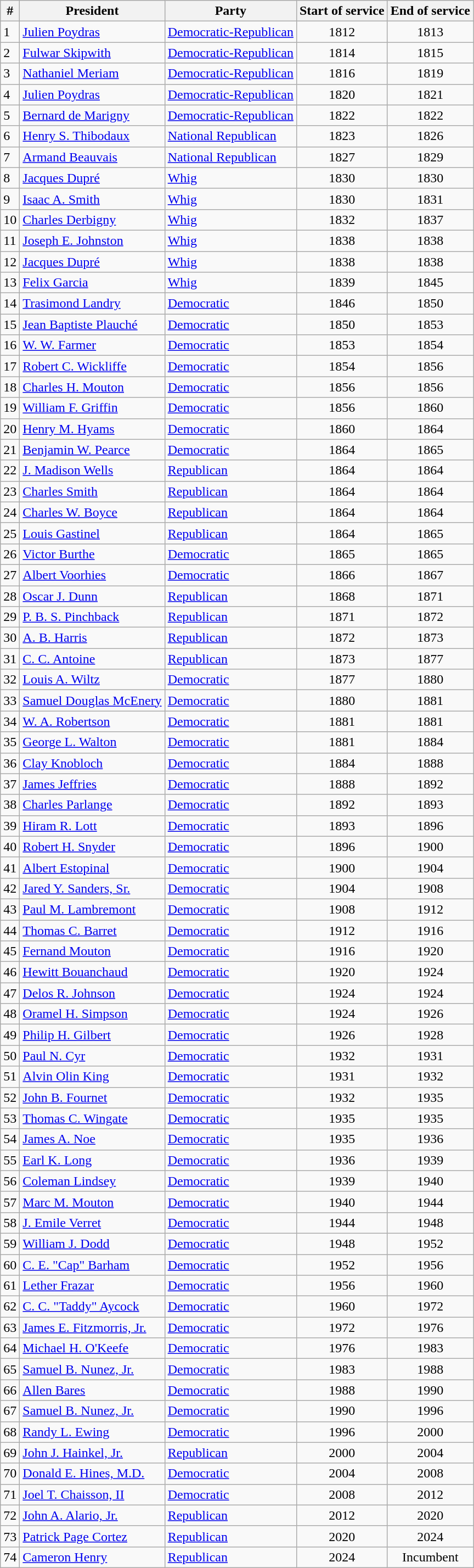<table class=wikitable>
<tr>
<th>#</th>
<th>President</th>
<th>Party</th>
<th>Start of service</th>
<th>End of service</th>
</tr>
<tr>
<td>1</td>
<td><a href='#'>Julien Poydras</a></td>
<td><a href='#'>Democratic-Republican</a></td>
<td align=center>1812</td>
<td align=center>1813</td>
</tr>
<tr>
<td>2</td>
<td><a href='#'>Fulwar Skipwith</a></td>
<td><a href='#'>Democratic-Republican</a></td>
<td align=center>1814</td>
<td align=center>1815</td>
</tr>
<tr>
<td>3</td>
<td><a href='#'>Nathaniel Meriam</a></td>
<td><a href='#'>Democratic-Republican</a></td>
<td align=center>1816</td>
<td align=center>1819</td>
</tr>
<tr>
<td>4</td>
<td><a href='#'>Julien Poydras</a></td>
<td><a href='#'>Democratic-Republican</a></td>
<td align=center>1820</td>
<td align=center>1821</td>
</tr>
<tr>
<td>5</td>
<td><a href='#'>Bernard de Marigny</a></td>
<td><a href='#'>Democratic-Republican</a></td>
<td align=center>1822</td>
<td align=center>1822</td>
</tr>
<tr>
<td>6</td>
<td><a href='#'>Henry S. Thibodaux</a></td>
<td><a href='#'>National Republican</a></td>
<td align=center>1823</td>
<td align=center>1826</td>
</tr>
<tr>
<td>7</td>
<td><a href='#'>Armand Beauvais</a></td>
<td><a href='#'>National Republican</a></td>
<td align=center>1827</td>
<td align=center>1829</td>
</tr>
<tr>
<td>8</td>
<td><a href='#'>Jacques Dupré</a></td>
<td><a href='#'>Whig</a></td>
<td align=center>1830</td>
<td align=center>1830</td>
</tr>
<tr>
<td>9</td>
<td><a href='#'>Isaac A. Smith</a></td>
<td><a href='#'>Whig</a></td>
<td align=center>1830</td>
<td align=center>1831</td>
</tr>
<tr>
<td>10</td>
<td><a href='#'>Charles Derbigny</a></td>
<td><a href='#'>Whig</a></td>
<td align=center>1832</td>
<td align=center>1837</td>
</tr>
<tr>
<td>11</td>
<td><a href='#'>Joseph E. Johnston</a></td>
<td><a href='#'>Whig</a></td>
<td align=center>1838</td>
<td align=center>1838</td>
</tr>
<tr>
<td>12</td>
<td><a href='#'>Jacques Dupré</a></td>
<td><a href='#'>Whig</a></td>
<td align=center>1838</td>
<td align=center>1838</td>
</tr>
<tr>
<td>13</td>
<td><a href='#'>Felix Garcia</a></td>
<td><a href='#'>Whig</a></td>
<td align=center>1839</td>
<td align=center>1845</td>
</tr>
<tr>
<td>14</td>
<td><a href='#'>Trasimond Landry</a></td>
<td><a href='#'>Democratic</a></td>
<td align=center>1846</td>
<td align=center>1850</td>
</tr>
<tr>
<td>15</td>
<td><a href='#'>Jean Baptiste Plauché</a></td>
<td><a href='#'>Democratic</a></td>
<td align=center>1850</td>
<td align=center>1853</td>
</tr>
<tr>
<td>16</td>
<td><a href='#'>W. W. Farmer</a></td>
<td><a href='#'>Democratic</a></td>
<td align=center>1853</td>
<td align=center>1854</td>
</tr>
<tr>
<td>17</td>
<td><a href='#'>Robert C. Wickliffe</a></td>
<td><a href='#'>Democratic</a></td>
<td align=center>1854</td>
<td align=center>1856</td>
</tr>
<tr>
<td>18</td>
<td><a href='#'>Charles H. Mouton</a></td>
<td><a href='#'>Democratic</a></td>
<td align=center>1856</td>
<td align=center>1856</td>
</tr>
<tr>
<td>19</td>
<td><a href='#'>William F. Griffin</a></td>
<td><a href='#'>Democratic</a></td>
<td align=center>1856</td>
<td align=center>1860</td>
</tr>
<tr>
<td>20</td>
<td><a href='#'>Henry M. Hyams</a></td>
<td><a href='#'>Democratic</a></td>
<td align=center>1860</td>
<td align=center>1864</td>
</tr>
<tr>
<td>21</td>
<td><a href='#'>Benjamin W. Pearce</a></td>
<td><a href='#'>Democratic</a></td>
<td align=center>1864</td>
<td align=center>1865</td>
</tr>
<tr>
<td>22</td>
<td><a href='#'>J. Madison Wells</a></td>
<td><a href='#'>Republican</a></td>
<td align=center>1864</td>
<td align=center>1864</td>
</tr>
<tr>
<td>23</td>
<td><a href='#'>Charles Smith</a></td>
<td><a href='#'>Republican</a></td>
<td align=center>1864</td>
<td align=center>1864</td>
</tr>
<tr>
<td>24</td>
<td><a href='#'>Charles W. Boyce</a></td>
<td><a href='#'>Republican</a></td>
<td align=center>1864</td>
<td align=center>1864</td>
</tr>
<tr>
<td>25</td>
<td><a href='#'>Louis Gastinel</a></td>
<td><a href='#'>Republican</a></td>
<td align=center>1864</td>
<td align=center>1865</td>
</tr>
<tr>
<td>26</td>
<td><a href='#'>Victor Burthe</a></td>
<td><a href='#'>Democratic</a></td>
<td align=center>1865</td>
<td align=center>1865</td>
</tr>
<tr>
<td>27</td>
<td><a href='#'>Albert Voorhies</a></td>
<td><a href='#'>Democratic</a></td>
<td align=center>1866</td>
<td align=center>1867</td>
</tr>
<tr>
<td>28</td>
<td><a href='#'>Oscar J. Dunn</a></td>
<td><a href='#'>Republican</a></td>
<td align=center>1868</td>
<td align=center>1871</td>
</tr>
<tr>
<td>29</td>
<td><a href='#'>P. B. S. Pinchback</a></td>
<td><a href='#'>Republican</a></td>
<td align=center>1871</td>
<td align=center>1872</td>
</tr>
<tr>
<td>30</td>
<td><a href='#'>A. B. Harris</a></td>
<td><a href='#'>Republican</a></td>
<td align=center>1872</td>
<td align=center>1873</td>
</tr>
<tr>
<td>31</td>
<td><a href='#'>C. C. Antoine</a></td>
<td><a href='#'>Republican</a></td>
<td align=center>1873</td>
<td align=center>1877</td>
</tr>
<tr>
<td>32</td>
<td><a href='#'>Louis A. Wiltz</a></td>
<td><a href='#'>Democratic</a></td>
<td align=center>1877</td>
<td align=center>1880</td>
</tr>
<tr>
<td>33</td>
<td><a href='#'>Samuel Douglas McEnery</a></td>
<td><a href='#'>Democratic</a></td>
<td align=center>1880</td>
<td align=center>1881</td>
</tr>
<tr>
<td>34</td>
<td><a href='#'>W. A. Robertson</a></td>
<td><a href='#'>Democratic</a></td>
<td align=center>1881</td>
<td align=center>1881</td>
</tr>
<tr>
<td>35</td>
<td><a href='#'>George L. Walton</a></td>
<td><a href='#'>Democratic</a></td>
<td align=center>1881</td>
<td align=center>1884</td>
</tr>
<tr>
<td>36</td>
<td><a href='#'>Clay Knobloch</a></td>
<td><a href='#'>Democratic</a></td>
<td align=center>1884</td>
<td align=center>1888</td>
</tr>
<tr>
<td>37</td>
<td><a href='#'>James Jeffries</a></td>
<td><a href='#'>Democratic</a></td>
<td align=center>1888</td>
<td align=center>1892</td>
</tr>
<tr>
<td>38</td>
<td><a href='#'>Charles Parlange</a></td>
<td><a href='#'>Democratic</a></td>
<td align=center>1892</td>
<td align=center>1893</td>
</tr>
<tr>
<td>39</td>
<td><a href='#'>Hiram R. Lott</a></td>
<td><a href='#'>Democratic</a></td>
<td align=center>1893</td>
<td align=center>1896</td>
</tr>
<tr>
<td>40</td>
<td><a href='#'>Robert H. Snyder</a></td>
<td><a href='#'>Democratic</a></td>
<td align=center>1896</td>
<td align=center>1900</td>
</tr>
<tr>
<td>41</td>
<td><a href='#'>Albert Estopinal</a></td>
<td><a href='#'>Democratic</a></td>
<td align=center>1900</td>
<td align=center>1904</td>
</tr>
<tr>
<td>42</td>
<td><a href='#'>Jared Y. Sanders, Sr.</a></td>
<td><a href='#'>Democratic</a></td>
<td align=center>1904</td>
<td align=center>1908</td>
</tr>
<tr>
<td>43</td>
<td><a href='#'>Paul M. Lambremont</a></td>
<td><a href='#'>Democratic</a></td>
<td align=center>1908</td>
<td align=center>1912</td>
</tr>
<tr>
<td>44</td>
<td><a href='#'>Thomas C. Barret</a></td>
<td><a href='#'>Democratic</a></td>
<td align=center>1912</td>
<td align=center>1916</td>
</tr>
<tr>
<td>45</td>
<td><a href='#'>Fernand Mouton</a></td>
<td><a href='#'>Democratic</a></td>
<td align=center>1916</td>
<td align=center>1920</td>
</tr>
<tr>
<td>46</td>
<td><a href='#'>Hewitt Bouanchaud</a></td>
<td><a href='#'>Democratic</a></td>
<td align=center>1920</td>
<td align=center>1924</td>
</tr>
<tr>
<td>47</td>
<td><a href='#'>Delos R. Johnson</a></td>
<td><a href='#'>Democratic</a></td>
<td align=center>1924</td>
<td align=center>1924</td>
</tr>
<tr>
<td>48</td>
<td><a href='#'>Oramel H. Simpson</a></td>
<td><a href='#'>Democratic</a></td>
<td align=center>1924</td>
<td align=center>1926</td>
</tr>
<tr>
<td>49</td>
<td><a href='#'>Philip H. Gilbert</a></td>
<td><a href='#'>Democratic</a></td>
<td align=center>1926</td>
<td align=center>1928</td>
</tr>
<tr>
<td>50</td>
<td><a href='#'>Paul N. Cyr</a></td>
<td><a href='#'>Democratic</a></td>
<td align=center>1932</td>
<td align=center>1931</td>
</tr>
<tr>
<td>51</td>
<td><a href='#'>Alvin Olin King</a></td>
<td><a href='#'>Democratic</a></td>
<td align=center>1931</td>
<td align=center>1932</td>
</tr>
<tr>
<td>52</td>
<td><a href='#'>John B. Fournet</a></td>
<td><a href='#'>Democratic</a></td>
<td align=center>1932</td>
<td align=center>1935</td>
</tr>
<tr>
<td>53</td>
<td><a href='#'>Thomas C. Wingate</a></td>
<td><a href='#'>Democratic</a></td>
<td align=center>1935</td>
<td align=center>1935</td>
</tr>
<tr>
<td>54</td>
<td><a href='#'>James A. Noe</a></td>
<td><a href='#'>Democratic</a></td>
<td align=center>1935</td>
<td align=center>1936</td>
</tr>
<tr>
<td>55</td>
<td><a href='#'>Earl K. Long</a></td>
<td><a href='#'>Democratic</a></td>
<td align=center>1936</td>
<td align=center>1939</td>
</tr>
<tr>
<td>56</td>
<td><a href='#'>Coleman Lindsey</a></td>
<td><a href='#'>Democratic</a></td>
<td align=center>1939</td>
<td align=center>1940</td>
</tr>
<tr>
<td>57</td>
<td><a href='#'>Marc M. Mouton</a></td>
<td><a href='#'>Democratic</a></td>
<td align=center>1940</td>
<td align=center>1944</td>
</tr>
<tr>
<td>58</td>
<td><a href='#'>J. Emile Verret</a></td>
<td><a href='#'>Democratic</a></td>
<td align=center>1944</td>
<td align=center>1948</td>
</tr>
<tr>
<td>59</td>
<td><a href='#'>William J. Dodd</a></td>
<td><a href='#'>Democratic</a></td>
<td align=center>1948</td>
<td align=center>1952</td>
</tr>
<tr>
<td>60</td>
<td><a href='#'>C. E. "Cap" Barham</a></td>
<td><a href='#'>Democratic</a></td>
<td align=center>1952</td>
<td align=center>1956</td>
</tr>
<tr>
<td>61</td>
<td><a href='#'>Lether Frazar</a></td>
<td><a href='#'>Democratic</a></td>
<td align=center>1956</td>
<td align=center>1960</td>
</tr>
<tr>
<td>62</td>
<td><a href='#'>C. C. "Taddy" Aycock</a></td>
<td><a href='#'>Democratic</a></td>
<td align=center>1960</td>
<td align=center>1972</td>
</tr>
<tr>
<td>63</td>
<td><a href='#'>James E. Fitzmorris, Jr.</a></td>
<td><a href='#'>Democratic</a></td>
<td align=center>1972</td>
<td align=center>1976</td>
</tr>
<tr>
<td>64</td>
<td><a href='#'>Michael H. O'Keefe</a></td>
<td><a href='#'>Democratic</a></td>
<td align=center>1976</td>
<td align=center>1983</td>
</tr>
<tr>
<td>65</td>
<td><a href='#'>Samuel B. Nunez, Jr.</a></td>
<td><a href='#'>Democratic</a></td>
<td align=center>1983</td>
<td align=center>1988</td>
</tr>
<tr>
<td>66</td>
<td><a href='#'>Allen Bares</a></td>
<td><a href='#'>Democratic</a></td>
<td align=center>1988</td>
<td align=center>1990</td>
</tr>
<tr>
<td>67</td>
<td><a href='#'>Samuel B. Nunez, Jr.</a></td>
<td><a href='#'>Democratic</a></td>
<td align=center>1990</td>
<td align=center>1996</td>
</tr>
<tr>
<td>68</td>
<td><a href='#'>Randy L. Ewing</a></td>
<td><a href='#'>Democratic</a></td>
<td align=center>1996</td>
<td align=center>2000</td>
</tr>
<tr>
<td>69</td>
<td><a href='#'>John J. Hainkel, Jr.</a></td>
<td><a href='#'>Republican</a></td>
<td align=center>2000</td>
<td align=center>2004</td>
</tr>
<tr>
<td>70</td>
<td><a href='#'>Donald E. Hines, M.D.</a></td>
<td><a href='#'>Democratic</a></td>
<td align=center>2004</td>
<td align=center>2008</td>
</tr>
<tr>
<td>71</td>
<td><a href='#'>Joel T. Chaisson, II</a></td>
<td><a href='#'>Democratic</a></td>
<td align=center>2008</td>
<td align=center>2012</td>
</tr>
<tr>
<td>72</td>
<td><a href='#'>John A. Alario, Jr.</a></td>
<td><a href='#'>Republican</a></td>
<td align=center>2012</td>
<td align=center>2020</td>
</tr>
<tr>
<td>73</td>
<td><a href='#'>Patrick Page Cortez</a></td>
<td><a href='#'>Republican</a></td>
<td align=center>2020</td>
<td align=center>2024</td>
</tr>
<tr>
<td>74</td>
<td><a href='#'>Cameron Henry</a></td>
<td><a href='#'>Republican</a></td>
<td align=center>2024</td>
<td align=center>Incumbent</td>
</tr>
</table>
